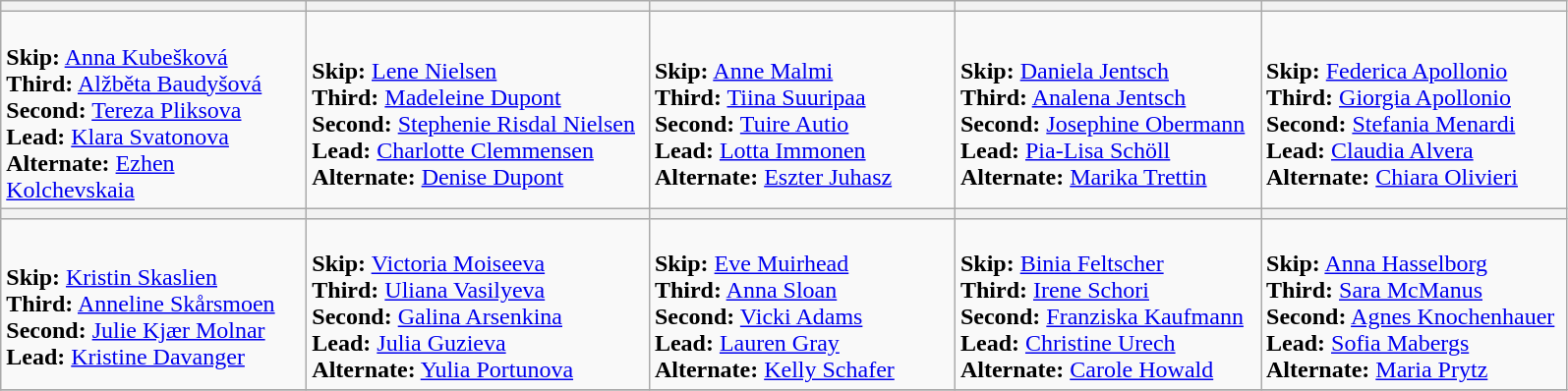<table class="wikitable">
<tr>
<th width=200></th>
<th width=225></th>
<th width=200></th>
<th width=200></th>
<th width=200></th>
</tr>
<tr>
<td><br><strong>Skip:</strong> <a href='#'>Anna Kubešková</a><br>
<strong>Third:</strong> <a href='#'>Alžběta Baudyšová</a><br>
<strong>Second:</strong> <a href='#'>Tereza Pliksova</a><br>
<strong>Lead:</strong> <a href='#'>Klara Svatonova</a><br>
<strong>Alternate:</strong> <a href='#'>Ezhen Kolchevskaia</a></td>
<td><br><strong>Skip:</strong> <a href='#'>Lene Nielsen</a><br>
<strong>Third:</strong> <a href='#'>Madeleine Dupont</a><br>
<strong>Second:</strong> <a href='#'>Stephenie Risdal Nielsen</a><br>
<strong>Lead:</strong> <a href='#'>Charlotte Clemmensen</a><br>
<strong>Alternate:</strong> <a href='#'>Denise Dupont</a></td>
<td><br><strong>Skip:</strong> <a href='#'>Anne Malmi</a><br>
<strong>Third:</strong> <a href='#'>Tiina Suuripaa</a><br>
<strong>Second:</strong> <a href='#'>Tuire Autio</a><br>
<strong>Lead:</strong> <a href='#'>Lotta Immonen</a><br>
<strong>Alternate:</strong> <a href='#'>Eszter Juhasz</a></td>
<td><br><strong>Skip:</strong> <a href='#'>Daniela Jentsch</a><br>
<strong>Third:</strong> <a href='#'>Analena Jentsch</a><br>
<strong>Second:</strong> <a href='#'>Josephine Obermann</a><br>
<strong>Lead:</strong> <a href='#'>Pia-Lisa Schöll</a><br>
<strong>Alternate:</strong> <a href='#'>Marika Trettin</a></td>
<td><br><strong>Skip:</strong> <a href='#'>Federica Apollonio</a><br>
<strong>Third:</strong> <a href='#'>Giorgia Apollonio</a><br>
<strong>Second:</strong> <a href='#'>Stefania Menardi</a><br>
<strong>Lead:</strong> <a href='#'>Claudia Alvera</a><br>
<strong>Alternate:</strong> <a href='#'>Chiara Olivieri</a></td>
</tr>
<tr>
<th width=200></th>
<th width=200></th>
<th width=200></th>
<th width=200></th>
<th width=200></th>
</tr>
<tr>
<td><br><strong>Skip:</strong> <a href='#'>Kristin Skaslien</a><br>
<strong>Third:</strong> <a href='#'>Anneline Skårsmoen</a><br>
<strong>Second:</strong> <a href='#'>Julie Kjær Molnar</a><br>
<strong>Lead:</strong> <a href='#'>Kristine Davanger</a><br></td>
<td><br><strong>Skip:</strong> <a href='#'>Victoria Moiseeva</a><br>
<strong>Third:</strong> <a href='#'>Uliana Vasilyeva</a><br>
<strong>Second:</strong> <a href='#'>Galina Arsenkina</a><br>
<strong>Lead:</strong> <a href='#'>Julia Guzieva</a><br>
<strong>Alternate:</strong> <a href='#'>Yulia Portunova</a><br></td>
<td><br><strong>Skip:</strong> <a href='#'>Eve Muirhead</a><br>
<strong>Third:</strong> <a href='#'>Anna Sloan</a><br>
<strong>Second:</strong> <a href='#'>Vicki Adams</a><br>
<strong>Lead:</strong> <a href='#'>Lauren Gray</a><br>
<strong>Alternate:</strong> <a href='#'>Kelly Schafer</a></td>
<td><br><strong>Skip:</strong> <a href='#'>Binia Feltscher</a><br>
<strong>Third:</strong> <a href='#'>Irene Schori</a><br>
<strong>Second:</strong> <a href='#'>Franziska Kaufmann</a><br>
<strong>Lead:</strong> <a href='#'>Christine Urech</a><br>
<strong>Alternate:</strong> <a href='#'>Carole Howald</a></td>
<td><br><strong>Skip:</strong> <a href='#'>Anna Hasselborg</a><br>
<strong>Third:</strong> <a href='#'>Sara McManus</a><br>
<strong>Second:</strong> <a href='#'>Agnes Knochenhauer</a><br>
<strong>Lead:</strong> <a href='#'>Sofia Mabergs</a><br>
<strong>Alternate:</strong> <a href='#'>Maria Prytz</a></td>
</tr>
<tr>
</tr>
</table>
